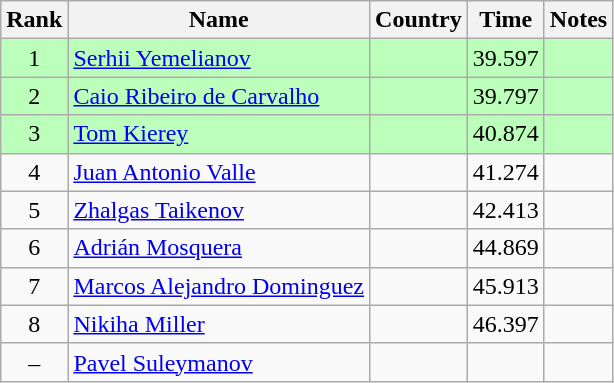<table class="wikitable" style="text-align:center">
<tr>
<th>Rank</th>
<th>Name</th>
<th>Country</th>
<th>Time</th>
<th>Notes</th>
</tr>
<tr bgcolor=bbffbb>
<td>1</td>
<td align="left"><a href='#'>Serhii Yemelianov</a></td>
<td align="left"></td>
<td>39.597</td>
<td></td>
</tr>
<tr bgcolor=bbffbb>
<td>2</td>
<td align="left"><a href='#'>Caio Ribeiro de Carvalho</a></td>
<td align="left"></td>
<td>39.797</td>
<td></td>
</tr>
<tr bgcolor=bbffbb>
<td>3</td>
<td align="left"><a href='#'>Tom Kierey</a></td>
<td align="left"></td>
<td>40.874</td>
<td></td>
</tr>
<tr>
<td>4</td>
<td align="left"><a href='#'>Juan Antonio Valle</a></td>
<td align="left"></td>
<td>41.274</td>
<td></td>
</tr>
<tr>
<td>5</td>
<td align="left"><a href='#'>Zhalgas Taikenov</a></td>
<td align="left"></td>
<td>42.413</td>
<td></td>
</tr>
<tr>
<td>6</td>
<td align="left"><a href='#'>Adrián Mosquera</a></td>
<td align="left"></td>
<td>44.869</td>
<td></td>
</tr>
<tr>
<td>7</td>
<td align="left"><a href='#'>Marcos Alejandro Dominguez</a></td>
<td align="left"></td>
<td>45.913</td>
<td></td>
</tr>
<tr>
<td>8</td>
<td align="left"><a href='#'>Nikiha Miller</a></td>
<td align="left"></td>
<td>46.397</td>
<td></td>
</tr>
<tr>
<td>–</td>
<td align="left"><a href='#'>Pavel Suleymanov</a></td>
<td align="left"></td>
<td></td>
<td></td>
</tr>
</table>
